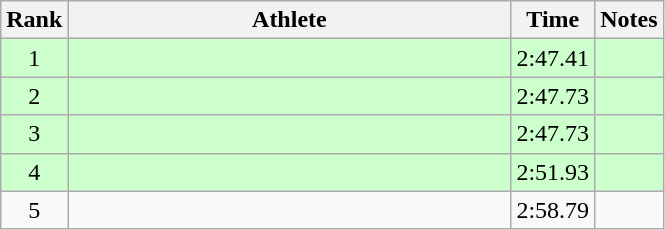<table class="wikitable" style="text-align:center">
<tr>
<th>Rank</th>
<th Style="width:18em">Athlete</th>
<th>Time</th>
<th>Notes</th>
</tr>
<tr style="background:#cfc">
<td>1</td>
<td style="text-align:left"></td>
<td>2:47.41</td>
<td></td>
</tr>
<tr style="background:#cfc">
<td>2</td>
<td style="text-align:left"></td>
<td>2:47.73</td>
<td></td>
</tr>
<tr style="background:#cfc">
<td>3</td>
<td style="text-align:left"></td>
<td>2:47.73</td>
<td></td>
</tr>
<tr style="background:#cfc">
<td>4</td>
<td style="text-align:left"></td>
<td>2:51.93</td>
<td></td>
</tr>
<tr>
<td>5</td>
<td style="text-align:left"></td>
<td>2:58.79</td>
<td></td>
</tr>
</table>
